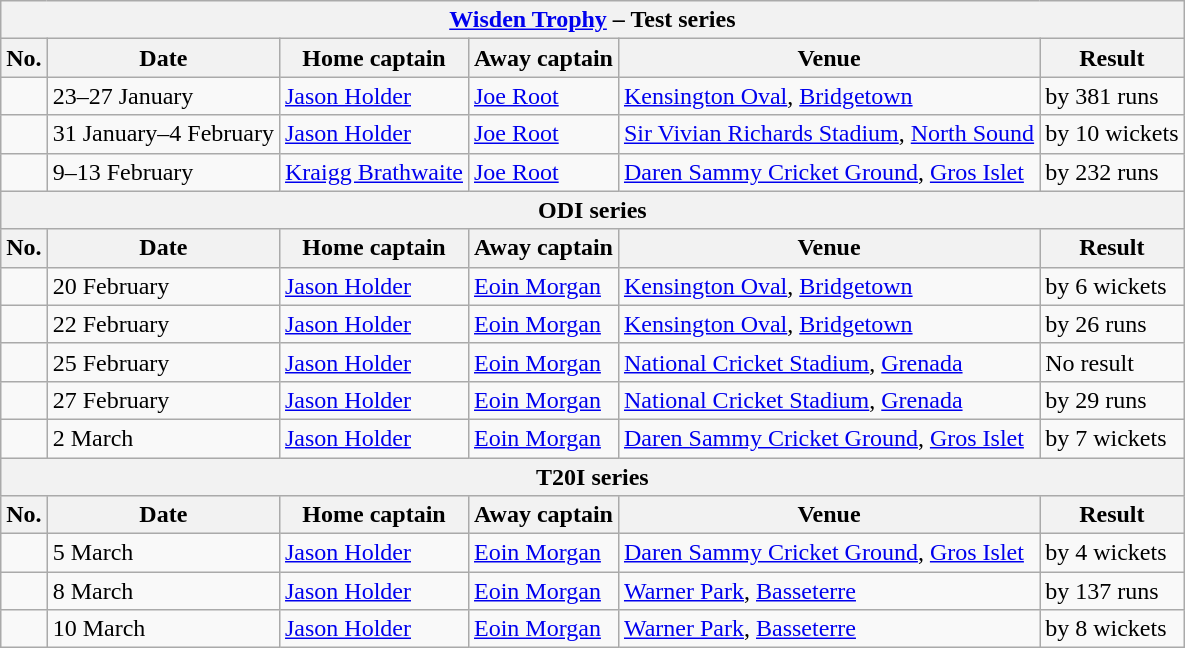<table class="wikitable">
<tr>
<th colspan="6"><a href='#'>Wisden Trophy</a> – Test series</th>
</tr>
<tr>
<th>No.</th>
<th>Date</th>
<th>Home captain</th>
<th>Away captain</th>
<th>Venue</th>
<th>Result</th>
</tr>
<tr>
<td></td>
<td>23–27 January</td>
<td><a href='#'>Jason Holder</a></td>
<td><a href='#'>Joe Root</a></td>
<td><a href='#'>Kensington Oval</a>, <a href='#'>Bridgetown</a></td>
<td> by 381 runs</td>
</tr>
<tr>
<td></td>
<td>31 January–4 February</td>
<td><a href='#'>Jason Holder</a></td>
<td><a href='#'>Joe Root</a></td>
<td><a href='#'>Sir Vivian Richards Stadium</a>, <a href='#'>North Sound</a></td>
<td> by 10 wickets</td>
</tr>
<tr>
<td></td>
<td>9–13 February</td>
<td><a href='#'>Kraigg Brathwaite</a></td>
<td><a href='#'>Joe Root</a></td>
<td><a href='#'>Daren Sammy Cricket Ground</a>, <a href='#'>Gros Islet</a></td>
<td> by 232 runs</td>
</tr>
<tr>
<th colspan="6">ODI series</th>
</tr>
<tr>
<th>No.</th>
<th>Date</th>
<th>Home captain</th>
<th>Away captain</th>
<th>Venue</th>
<th>Result</th>
</tr>
<tr>
<td></td>
<td>20 February</td>
<td><a href='#'>Jason Holder</a></td>
<td><a href='#'>Eoin Morgan</a></td>
<td><a href='#'>Kensington Oval</a>, <a href='#'>Bridgetown</a></td>
<td> by 6 wickets</td>
</tr>
<tr>
<td></td>
<td>22 February</td>
<td><a href='#'>Jason Holder</a></td>
<td><a href='#'>Eoin Morgan</a></td>
<td><a href='#'>Kensington Oval</a>, <a href='#'>Bridgetown</a></td>
<td> by 26 runs</td>
</tr>
<tr>
<td></td>
<td>25 February</td>
<td><a href='#'>Jason Holder</a></td>
<td><a href='#'>Eoin Morgan</a></td>
<td><a href='#'>National Cricket Stadium</a>, <a href='#'>Grenada</a></td>
<td>No result</td>
</tr>
<tr>
<td></td>
<td>27 February</td>
<td><a href='#'>Jason Holder</a></td>
<td><a href='#'>Eoin Morgan</a></td>
<td><a href='#'>National Cricket Stadium</a>, <a href='#'>Grenada</a></td>
<td> by 29 runs</td>
</tr>
<tr>
<td></td>
<td>2 March</td>
<td><a href='#'>Jason Holder</a></td>
<td><a href='#'>Eoin Morgan</a></td>
<td><a href='#'>Daren Sammy Cricket Ground</a>, <a href='#'>Gros Islet</a></td>
<td> by 7 wickets</td>
</tr>
<tr>
<th colspan="6">T20I series</th>
</tr>
<tr>
<th>No.</th>
<th>Date</th>
<th>Home captain</th>
<th>Away captain</th>
<th>Venue</th>
<th>Result</th>
</tr>
<tr>
<td></td>
<td>5 March</td>
<td><a href='#'>Jason Holder</a></td>
<td><a href='#'>Eoin Morgan</a></td>
<td><a href='#'>Daren Sammy Cricket Ground</a>, <a href='#'>Gros Islet</a></td>
<td> by 4 wickets</td>
</tr>
<tr>
<td></td>
<td>8 March</td>
<td><a href='#'>Jason Holder</a></td>
<td><a href='#'>Eoin Morgan</a></td>
<td><a href='#'>Warner Park</a>, <a href='#'>Basseterre</a></td>
<td> by 137 runs</td>
</tr>
<tr>
<td></td>
<td>10 March</td>
<td><a href='#'>Jason Holder</a></td>
<td><a href='#'>Eoin Morgan</a></td>
<td><a href='#'>Warner Park</a>, <a href='#'>Basseterre</a></td>
<td> by 8 wickets</td>
</tr>
</table>
